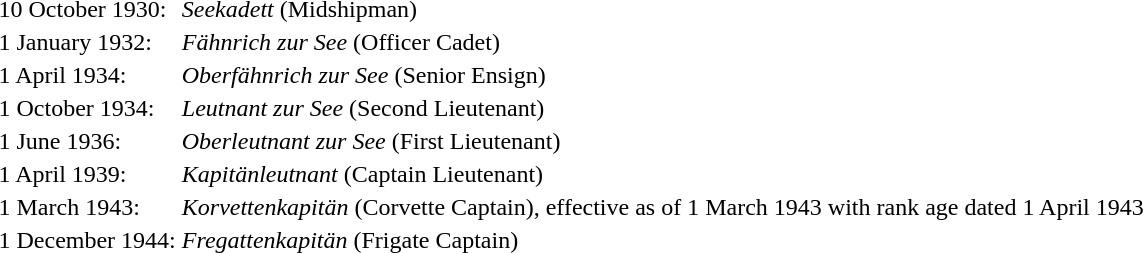<table style="background: transparent;">
<tr>
<td>10 October 1930:</td>
<td><em>Seekadett</em> (Midshipman)</td>
</tr>
<tr>
<td>1 January 1932:</td>
<td><em>Fähnrich zur See</em> (Officer Cadet)</td>
</tr>
<tr>
<td>1 April 1934:</td>
<td><em>Oberfähnrich zur See</em> (Senior Ensign)</td>
</tr>
<tr>
<td>1 October 1934:</td>
<td><em>Leutnant zur See</em> (Second Lieutenant)</td>
</tr>
<tr>
<td>1 June 1936:</td>
<td><em>Oberleutnant zur See</em> (First Lieutenant)</td>
</tr>
<tr>
<td>1 April 1939:</td>
<td><em>Kapitänleutnant</em> (Captain Lieutenant)</td>
</tr>
<tr>
<td>1 March 1943:</td>
<td><em>Korvettenkapitän</em> (Corvette Captain), effective as of 1 March 1943 with rank age dated 1 April 1943</td>
</tr>
<tr>
<td>1 December 1944:</td>
<td><em>Fregattenkapitän</em> (Frigate Captain)</td>
</tr>
</table>
